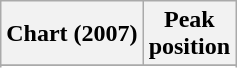<table class="wikitable sortable plainrowheaders" style="text-align:center">
<tr>
<th scope="col">Chart (2007)</th>
<th scope="col">Peak<br> position</th>
</tr>
<tr>
</tr>
<tr>
</tr>
<tr>
</tr>
<tr>
</tr>
<tr>
</tr>
<tr>
</tr>
<tr>
</tr>
<tr>
</tr>
<tr>
</tr>
</table>
